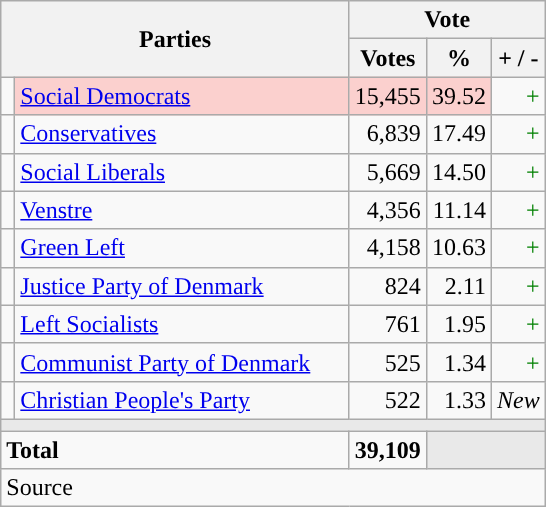<table class="wikitable" style="text-align:right;">
<tr>
<th style="text-align:centre;" rowspan="2" colspan="2" width="225">Parties</th>
<th colspan="3">Vote</th>
</tr>
<tr>
<th width="15">Votes</th>
<th width="15">%</th>
<th width="15">+ / -</th>
</tr>
<tr>
<td width="2" style="color:inherit;background:"></td>
<td bgcolor=#fbd0ce  align="left"><a href='#'>Social Democrats</a></td>
<td bgcolor=#fbd0ce>15,455</td>
<td bgcolor=#fbd0ce>39.52</td>
<td style=color:green;>+</td>
</tr>
<tr>
<td width="2" style="color:inherit;background:"></td>
<td align="left"><a href='#'>Conservatives</a></td>
<td>6,839</td>
<td>17.49</td>
<td style=color:green;>+</td>
</tr>
<tr>
<td width="2" style="color:inherit;background:"></td>
<td align="left"><a href='#'>Social Liberals</a></td>
<td>5,669</td>
<td>14.50</td>
<td style=color:green;>+</td>
</tr>
<tr>
<td width="2" style="color:inherit;background:"></td>
<td align="left"><a href='#'>Venstre</a></td>
<td>4,356</td>
<td>11.14</td>
<td style=color:green;>+</td>
</tr>
<tr>
<td width="2" style="color:inherit;background:"></td>
<td align="left"><a href='#'>Green Left</a></td>
<td>4,158</td>
<td>10.63</td>
<td style=color:green;>+</td>
</tr>
<tr>
<td width="2" style="color:inherit;background:"></td>
<td align="left"><a href='#'>Justice Party of Denmark</a></td>
<td>824</td>
<td>2.11</td>
<td style=color:green;>+</td>
</tr>
<tr>
<td width="2" style="color:inherit;background:"></td>
<td align="left"><a href='#'>Left Socialists</a></td>
<td>761</td>
<td>1.95</td>
<td style=color:green;>+</td>
</tr>
<tr>
<td width="2" style="color:inherit;background:"></td>
<td align="left"><a href='#'>Communist Party of Denmark</a></td>
<td>525</td>
<td>1.34</td>
<td style=color:green;>+</td>
</tr>
<tr>
<td width="2" style="color:inherit;background:"></td>
<td align="left"><a href='#'>Christian People's Party</a></td>
<td>522</td>
<td>1.33</td>
<td><em>New</em></td>
</tr>
<tr>
<td colspan="7" bgcolor="#E9E9E9"></td>
</tr>
<tr>
<td align="left" colspan="2"><strong>Total</strong></td>
<td><strong>39,109</strong></td>
<td bgcolor="#E9E9E9" colspan="2"></td>
</tr>
<tr>
<td align="left" colspan="6">Source</td>
</tr>
</table>
